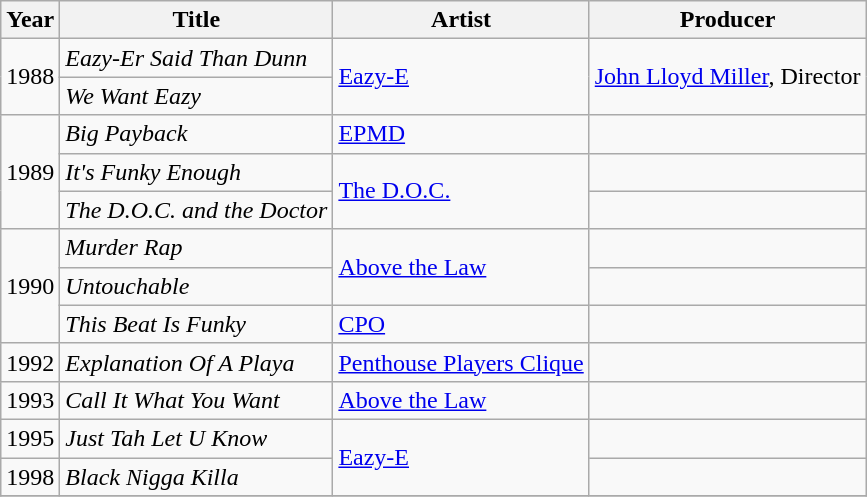<table class="wikitable">
<tr>
<th>Year</th>
<th>Title</th>
<th>Artist</th>
<th>Producer</th>
</tr>
<tr>
<td rowspan="2">1988</td>
<td><em>Eazy-Er Said Than Dunn</em></td>
<td rowspan="2"><a href='#'>Eazy-E</a></td>
<td rowspan="2"><a href='#'>John Lloyd Miller</a>, Director</td>
</tr>
<tr>
<td><em>We Want Eazy</em></td>
</tr>
<tr>
<td rowspan="3">1989</td>
<td><em>Big Payback</em></td>
<td><a href='#'>EPMD</a></td>
<td></td>
</tr>
<tr>
<td><em>It's Funky Enough</em></td>
<td rowspan="2"><a href='#'>The D.O.C.</a></td>
<td></td>
</tr>
<tr>
<td><em>The D.O.C. and the Doctor</em></td>
<td></td>
</tr>
<tr>
<td rowspan="3">1990</td>
<td><em>Murder Rap</em></td>
<td rowspan="2"><a href='#'>Above the Law</a></td>
<td></td>
</tr>
<tr>
<td><em>Untouchable</em></td>
<td></td>
</tr>
<tr>
<td><em>This Beat Is Funky</em></td>
<td><a href='#'>CPO</a></td>
<td></td>
</tr>
<tr>
<td rowspan="1">1992</td>
<td><em>Explanation Of A Playa</em></td>
<td><a href='#'>Penthouse Players Clique</a></td>
<td></td>
</tr>
<tr>
<td rowspan="1">1993</td>
<td><em>Call It What You Want</em></td>
<td><a href='#'>Above the Law</a></td>
<td></td>
</tr>
<tr>
<td rowspan="1">1995</td>
<td><em>Just Tah Let U Know</em></td>
<td rowspan="2"><a href='#'>Eazy-E</a></td>
<td></td>
</tr>
<tr>
<td>1998</td>
<td><em>Black Nigga Killa</em></td>
<td></td>
</tr>
<tr>
</tr>
</table>
